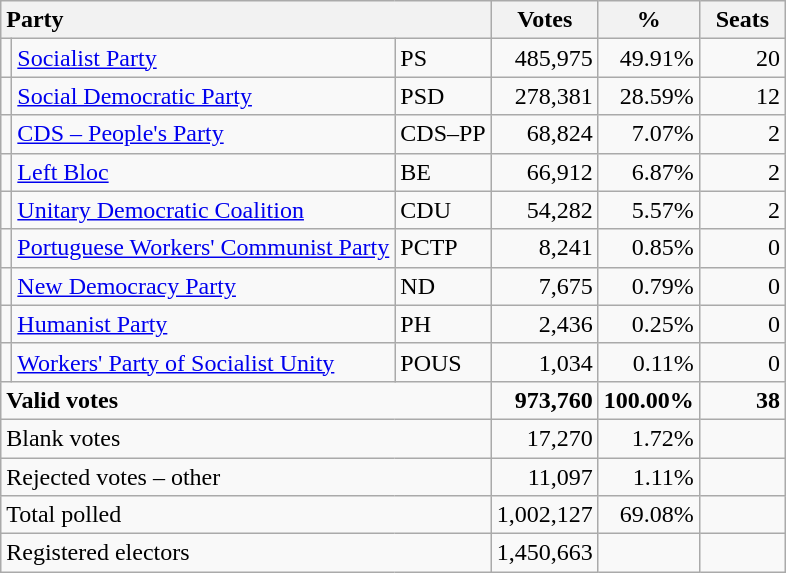<table class="wikitable" border="1" style="text-align:right;">
<tr>
<th style="text-align:left;" colspan=3>Party</th>
<th align=center width="50">Votes</th>
<th align=center width="50">%</th>
<th align=center width="50">Seats</th>
</tr>
<tr>
<td></td>
<td align=left><a href='#'>Socialist Party</a></td>
<td align=left>PS</td>
<td>485,975</td>
<td>49.91%</td>
<td>20</td>
</tr>
<tr>
<td></td>
<td align=left><a href='#'>Social Democratic Party</a></td>
<td align=left>PSD</td>
<td>278,381</td>
<td>28.59%</td>
<td>12</td>
</tr>
<tr>
<td></td>
<td align=left><a href='#'>CDS – People's Party</a></td>
<td align=left style="white-space: nowrap;">CDS–PP</td>
<td>68,824</td>
<td>7.07%</td>
<td>2</td>
</tr>
<tr>
<td></td>
<td align=left><a href='#'>Left Bloc</a></td>
<td align=left>BE</td>
<td>66,912</td>
<td>6.87%</td>
<td>2</td>
</tr>
<tr>
<td></td>
<td align=left style="white-space: nowrap;"><a href='#'>Unitary Democratic Coalition</a></td>
<td align=left>CDU</td>
<td>54,282</td>
<td>5.57%</td>
<td>2</td>
</tr>
<tr>
<td></td>
<td align=left><a href='#'>Portuguese Workers' Communist Party</a></td>
<td align=left>PCTP</td>
<td>8,241</td>
<td>0.85%</td>
<td>0</td>
</tr>
<tr>
<td></td>
<td align=left><a href='#'>New Democracy Party</a></td>
<td align=left>ND</td>
<td>7,675</td>
<td>0.79%</td>
<td>0</td>
</tr>
<tr>
<td></td>
<td align=left><a href='#'>Humanist Party</a></td>
<td align=left>PH</td>
<td>2,436</td>
<td>0.25%</td>
<td>0</td>
</tr>
<tr>
<td></td>
<td align=left><a href='#'>Workers' Party of Socialist Unity</a></td>
<td align=left>POUS</td>
<td>1,034</td>
<td>0.11%</td>
<td>0</td>
</tr>
<tr style="font-weight:bold">
<td align=left colspan=3>Valid votes</td>
<td>973,760</td>
<td>100.00%</td>
<td>38</td>
</tr>
<tr>
<td align=left colspan=3>Blank votes</td>
<td>17,270</td>
<td>1.72%</td>
<td></td>
</tr>
<tr>
<td align=left colspan=3>Rejected votes – other</td>
<td>11,097</td>
<td>1.11%</td>
<td></td>
</tr>
<tr>
<td align=left colspan=3>Total polled</td>
<td>1,002,127</td>
<td>69.08%</td>
<td></td>
</tr>
<tr>
<td align=left colspan=3>Registered electors</td>
<td>1,450,663</td>
<td></td>
<td></td>
</tr>
</table>
